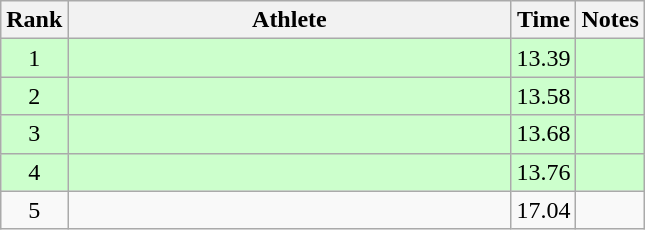<table class="wikitable" style="text-align:center">
<tr>
<th>Rank</th>
<th Style="width:18em">Athlete</th>
<th>Time</th>
<th>Notes</th>
</tr>
<tr style="background:#cfc">
<td>1</td>
<td style="text-align:left"></td>
<td>13.39</td>
<td></td>
</tr>
<tr style="background:#cfc">
<td>2</td>
<td style="text-align:left"></td>
<td>13.58</td>
<td></td>
</tr>
<tr style="background:#cfc">
<td>3</td>
<td style="text-align:left"></td>
<td>13.68</td>
<td></td>
</tr>
<tr style="background:#cfc">
<td>4</td>
<td style="text-align:left"></td>
<td>13.76</td>
<td></td>
</tr>
<tr>
<td>5</td>
<td style="text-align:left"></td>
<td>17.04</td>
<td></td>
</tr>
</table>
